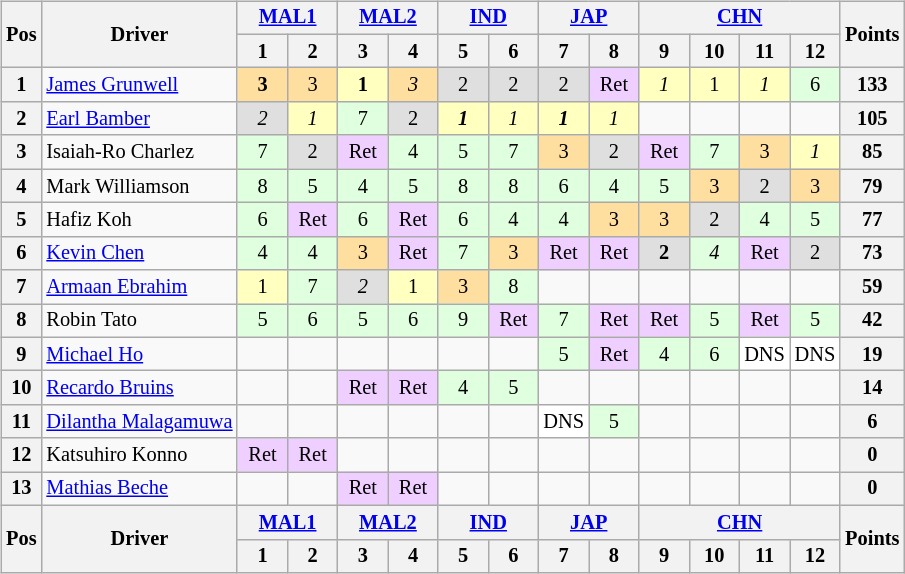<table>
<tr>
<td><br><table class="wikitable" style="font-size: 85%; text-align:center">
<tr>
<th rowspan=2>Pos</th>
<th rowspan=2>Driver</th>
<th colspan=2><a href='#'>MAL1</a><br></th>
<th colspan=2><a href='#'>MAL2</a><br></th>
<th colspan=2><a href='#'>IND</a><br></th>
<th colspan=2><a href='#'>JAP</a><br></th>
<th colspan=4><a href='#'>CHN</a><br></th>
<th rowspan=2>Points</th>
</tr>
<tr>
<th width="27">1</th>
<th width="27">2</th>
<th width="27">3</th>
<th width="27">4</th>
<th width="27">5</th>
<th width="27">6</th>
<th width="27">7</th>
<th width="27">8</th>
<th width="27">9</th>
<th width="27">10</th>
<th width="27">11</th>
<th width="27">12</th>
</tr>
<tr>
<th>1</th>
<td align=left> <a href='#'>James Grunwell</a></td>
<td style="background:#FFDF9F;"><strong>3</strong></td>
<td style="background:#FFDF9F;">3</td>
<td style="background:#FFFFBF;"><strong>1</strong></td>
<td style="background:#FFDF9F;"><em>3</em></td>
<td style="background:#DFDFDF;">2</td>
<td style="background:#DFDFDF;">2</td>
<td style="background:#DFDFDF;">2</td>
<td style="background:#EFCFFF;">Ret</td>
<td style="background:#FFFFBF;"><em>1</em></td>
<td style="background:#FFFFBF;">1</td>
<td style="background:#FFFFBF;"><em>1</em></td>
<td style="background:#DFFFDF;">6</td>
<th>133</th>
</tr>
<tr>
<th>2</th>
<td align=left> <a href='#'>Earl Bamber</a></td>
<td style="background:#DFDFDF;"><em>2</em></td>
<td style="background:#FFFFBF;"><em>1</em></td>
<td style="background:#DFFFDF;">7</td>
<td style="background:#DFDFDF;">2</td>
<td style="background:#FFFFBF;"><strong><em>1</em></strong></td>
<td style="background:#FFFFBF;"><em>1</em></td>
<td style="background:#FFFFBF;"><strong><em>1</em></strong></td>
<td style="background:#FFFFBF;"><em>1</em></td>
<td></td>
<td></td>
<td></td>
<td></td>
<th>105</th>
</tr>
<tr>
<th>3</th>
<td align=left> Isaiah-Ro Charlez</td>
<td style="background:#DFFFDF;">7</td>
<td style="background:#DFDFDF;">2</td>
<td style="background:#EFCFFF;">Ret</td>
<td style="background:#DFFFDF;">4</td>
<td style="background:#DFFFDF;">5</td>
<td style="background:#DFFFDF;">7</td>
<td style="background:#FFDF9F;">3</td>
<td style="background:#DFDFDF;">2</td>
<td style="background:#EFCFFF;">Ret</td>
<td style="background:#DFFFDF;">7</td>
<td style="background:#FFDF9F;">3</td>
<td style="background:#FFFFBF;"><em>1</em></td>
<th>85</th>
</tr>
<tr>
<th>4</th>
<td align=left> Mark Williamson</td>
<td style="background:#DFFFDF;">8</td>
<td style="background:#DFFFDF;">5</td>
<td style="background:#DFFFDF;">4</td>
<td style="background:#DFFFDF;">5</td>
<td style="background:#DFFFDF;">8</td>
<td style="background:#DFFFDF;">8</td>
<td style="background:#DFFFDF;">6</td>
<td style="background:#DFFFDF;">4</td>
<td style="background:#DFFFDF;">5</td>
<td style="background:#FFDF9F;">3</td>
<td style="background:#DFDFDF;">2</td>
<td style="background:#FFDF9F;">3</td>
<th>79</th>
</tr>
<tr>
<th>5</th>
<td align=left> Hafiz Koh</td>
<td style="background:#DFFFDF;">6</td>
<td style="background:#EFCFFF;">Ret</td>
<td style="background:#DFFFDF;">6</td>
<td style="background:#EFCFFF;">Ret</td>
<td style="background:#DFFFDF;">6</td>
<td style="background:#DFFFDF;">4</td>
<td style="background:#DFFFDF;">4</td>
<td style="background:#FFDF9F;">3</td>
<td style="background:#FFDF9F;">3</td>
<td style="background:#DFDFDF;">2</td>
<td style="background:#DFFFDF;">4</td>
<td style="background:#DFFFDF;">5</td>
<th>77</th>
</tr>
<tr>
<th>6</th>
<td align=left> <a href='#'>Kevin Chen</a></td>
<td style="background:#DFFFDF;">4</td>
<td style="background:#DFFFDF;">4</td>
<td style="background:#FFDF9F;">3</td>
<td style="background:#EFCFFF;">Ret</td>
<td style="background:#DFFFDF;">7</td>
<td style="background:#FFDF9F;">3</td>
<td style="background:#EFCFFF;">Ret</td>
<td style="background:#EFCFFF;">Ret</td>
<td style="background:#DFDFDF;"><strong>2</strong></td>
<td style="background:#DFFFDF;"><em>4</em></td>
<td style="background:#EFCFFF;">Ret</td>
<td style="background:#DFDFDF;">2</td>
<th>73</th>
</tr>
<tr>
<th>7</th>
<td align=left> <a href='#'>Armaan Ebrahim</a></td>
<td style="background:#FFFFBF;">1</td>
<td style="background:#DFFFDF;">7</td>
<td style="background:#DFDFDF;"><em>2</em></td>
<td style="background:#FFFFBF;">1</td>
<td style="background:#FFDF9F;">3</td>
<td style="background:#DFFFDF;">8</td>
<td></td>
<td></td>
<td></td>
<td></td>
<td></td>
<td></td>
<th>59</th>
</tr>
<tr>
<th>8</th>
<td align=left> Robin Tato</td>
<td style="background:#DFFFDF;">5</td>
<td style="background:#DFFFDF;">6</td>
<td style="background:#DFFFDF;">5</td>
<td style="background:#DFFFDF;">6</td>
<td style="background:#DFFFDF;">9</td>
<td style="background:#EFCFFF;">Ret</td>
<td style="background:#DFFFDF;">7</td>
<td style="background:#EFCFFF;">Ret</td>
<td style="background:#EFCFFF;">Ret</td>
<td style="background:#DFFFDF;">5</td>
<td style="background:#EFCFFF;">Ret</td>
<td style="background:#DFFFDF;">5</td>
<th>42</th>
</tr>
<tr>
<th>9</th>
<td align=left> <a href='#'>Michael Ho</a></td>
<td></td>
<td></td>
<td></td>
<td></td>
<td></td>
<td></td>
<td style="background:#DFFFDF;">5</td>
<td style="background:#EFCFFF;">Ret</td>
<td style="background:#DFFFDF;">4</td>
<td style="background:#DFFFDF;">6</td>
<td style="background:#ffffff;">DNS</td>
<td style="background:#ffffff;">DNS</td>
<th>19</th>
</tr>
<tr>
<th>10</th>
<td align=left> <a href='#'>Recardo Bruins</a></td>
<td></td>
<td></td>
<td style="background:#EFCFFF;">Ret</td>
<td style="background:#EFCFFF;">Ret</td>
<td style="background:#DFFFDF;">4</td>
<td style="background:#DFFFDF;">5</td>
<td></td>
<td></td>
<td></td>
<td></td>
<td></td>
<td></td>
<th>14</th>
</tr>
<tr>
<th>11</th>
<td align=left nowrap> <a href='#'>Dilantha Malagamuwa</a></td>
<td></td>
<td></td>
<td></td>
<td></td>
<td></td>
<td></td>
<td style="background:#ffffff;">DNS</td>
<td style="background:#DFFFDF;">5</td>
<td></td>
<td></td>
<td></td>
<td></td>
<th>6</th>
</tr>
<tr>
<th>12</th>
<td align=left> Katsuhiro Konno</td>
<td style="background:#EFCFFF;">Ret</td>
<td style="background:#EFCFFF;">Ret</td>
<td></td>
<td></td>
<td></td>
<td></td>
<td></td>
<td></td>
<td></td>
<td></td>
<td></td>
<td></td>
<th>0</th>
</tr>
<tr>
<th>13</th>
<td align=left> <a href='#'>Mathias Beche</a></td>
<td></td>
<td></td>
<td style="background:#EFCFFF;">Ret</td>
<td style="background:#EFCFFF;">Ret</td>
<td></td>
<td></td>
<td></td>
<td></td>
<td></td>
<td></td>
<td></td>
<td></td>
<th>0</th>
</tr>
<tr>
<th rowspan=2>Pos</th>
<th rowspan=2>Driver</th>
<th colspan=2><a href='#'>MAL1</a><br></th>
<th colspan=2><a href='#'>MAL2</a><br></th>
<th colspan=2><a href='#'>IND</a><br></th>
<th colspan=2><a href='#'>JAP</a><br></th>
<th colspan=4><a href='#'>CHN</a><br></th>
<th rowspan=2>Points</th>
</tr>
<tr>
<th width="27">1</th>
<th width="27">2</th>
<th width="27">3</th>
<th width="27">4</th>
<th width="27">5</th>
<th width="27">6</th>
<th width="27">7</th>
<th width="27">8</th>
<th width="27">9</th>
<th width="27">10</th>
<th width="27">11</th>
<th width="27">12</th>
</tr>
</table>
</td>
<td valign=top></td>
</tr>
</table>
